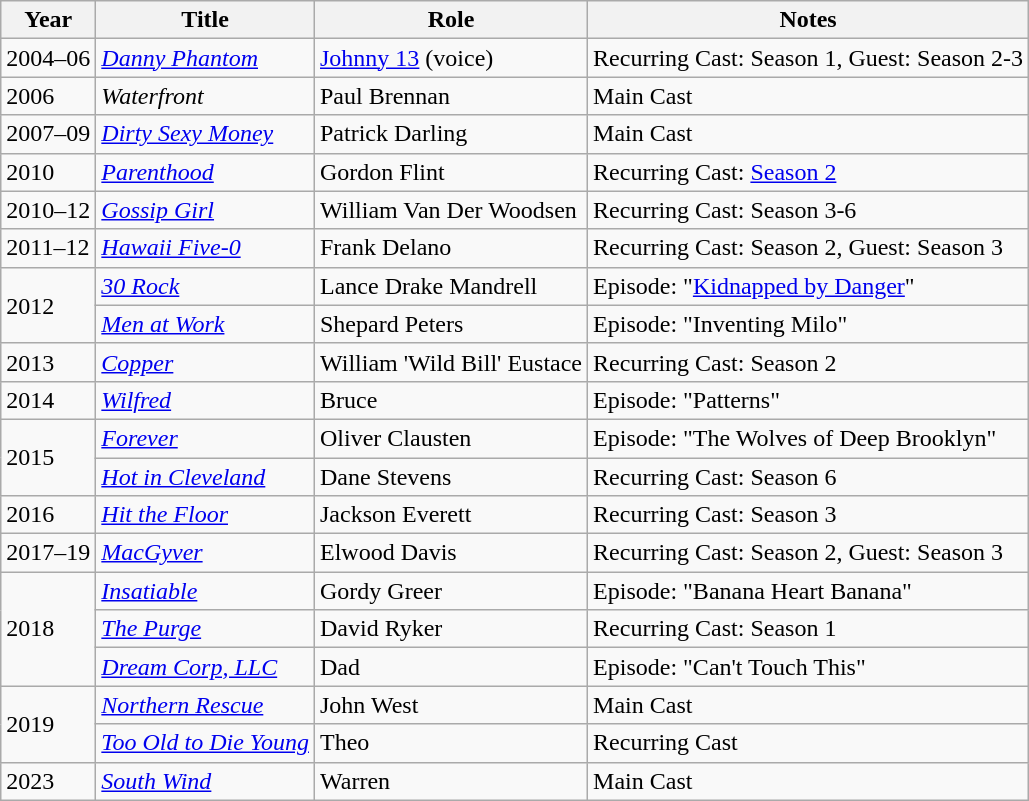<table class="wikitable sortable">
<tr>
<th>Year</th>
<th>Title</th>
<th>Role</th>
<th>Notes</th>
</tr>
<tr>
<td>2004–06</td>
<td><em><a href='#'>Danny Phantom</a></em></td>
<td><a href='#'>Johnny 13</a> (voice)</td>
<td>Recurring Cast: Season 1, Guest: Season 2-3</td>
</tr>
<tr>
<td>2006</td>
<td><em>Waterfront</em></td>
<td>Paul Brennan</td>
<td>Main Cast</td>
</tr>
<tr>
<td>2007–09</td>
<td><em><a href='#'>Dirty Sexy Money</a></em></td>
<td>Patrick Darling</td>
<td>Main Cast</td>
</tr>
<tr>
<td>2010</td>
<td><em><a href='#'>Parenthood</a></em></td>
<td>Gordon Flint</td>
<td>Recurring Cast: <a href='#'>Season 2</a></td>
</tr>
<tr>
<td>2010–12</td>
<td><em><a href='#'>Gossip Girl</a></em></td>
<td>William Van Der Woodsen</td>
<td>Recurring Cast: Season 3-6</td>
</tr>
<tr>
<td>2011–12</td>
<td><em><a href='#'>Hawaii Five-0</a></em></td>
<td>Frank Delano</td>
<td>Recurring Cast: Season 2, Guest: Season 3</td>
</tr>
<tr>
<td rowspan="2">2012</td>
<td><em><a href='#'>30 Rock</a></em></td>
<td>Lance Drake Mandrell</td>
<td>Episode: "<a href='#'>Kidnapped by Danger</a>"</td>
</tr>
<tr>
<td><em><a href='#'>Men at Work</a></em></td>
<td>Shepard Peters</td>
<td>Episode: "Inventing Milo"</td>
</tr>
<tr>
<td>2013</td>
<td><em><a href='#'>Copper</a></em></td>
<td>William 'Wild Bill' Eustace</td>
<td>Recurring Cast: Season 2</td>
</tr>
<tr>
<td>2014</td>
<td><em><a href='#'>Wilfred</a></em></td>
<td>Bruce</td>
<td>Episode: "Patterns"</td>
</tr>
<tr>
<td rowspan="2">2015</td>
<td><em><a href='#'>Forever</a></em></td>
<td>Oliver Clausten</td>
<td>Episode: "The Wolves of Deep Brooklyn"</td>
</tr>
<tr>
<td><em><a href='#'>Hot in Cleveland</a></em></td>
<td>Dane Stevens</td>
<td>Recurring Cast: Season 6</td>
</tr>
<tr>
<td>2016</td>
<td><em><a href='#'>Hit the Floor</a></em></td>
<td>Jackson Everett</td>
<td>Recurring Cast: Season 3</td>
</tr>
<tr>
<td>2017–19</td>
<td><em><a href='#'>MacGyver</a></em></td>
<td>Elwood Davis</td>
<td>Recurring Cast: Season 2, Guest: Season 3</td>
</tr>
<tr>
<td rowspan="3">2018</td>
<td><em><a href='#'>Insatiable</a></em></td>
<td>Gordy Greer</td>
<td>Episode: "Banana Heart Banana"</td>
</tr>
<tr>
<td><em><a href='#'>The Purge</a></em></td>
<td>David Ryker</td>
<td>Recurring Cast: Season 1</td>
</tr>
<tr>
<td><em><a href='#'>Dream Corp, LLC</a></em></td>
<td>Dad</td>
<td>Episode: "Can't Touch This"</td>
</tr>
<tr>
<td rowspan="2">2019</td>
<td><em><a href='#'>Northern Rescue</a></em></td>
<td>John West</td>
<td>Main Cast</td>
</tr>
<tr>
<td><em><a href='#'>Too Old to Die Young</a></em></td>
<td>Theo</td>
<td>Recurring Cast</td>
</tr>
<tr>
<td>2023</td>
<td><em><a href='#'>South Wind</a></em></td>
<td>Warren</td>
<td>Main Cast</td>
</tr>
</table>
